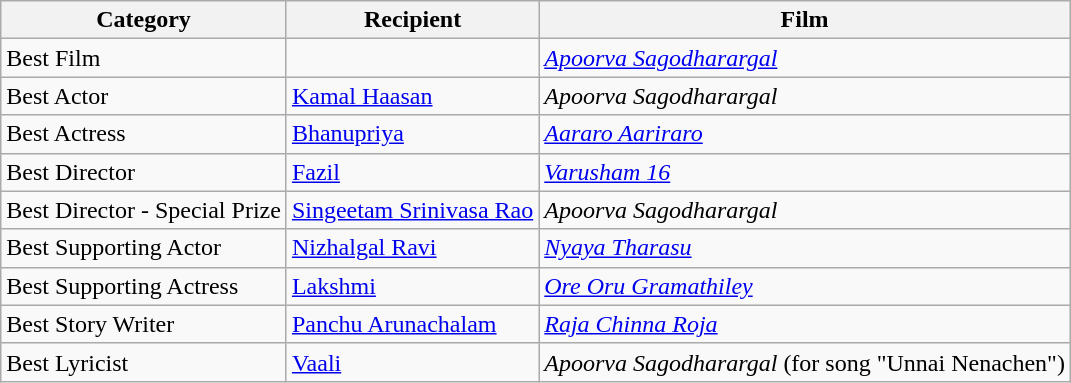<table class="wikitable">
<tr>
<th>Category</th>
<th>Recipient</th>
<th>Film</th>
</tr>
<tr>
<td>Best Film</td>
<td></td>
<td><em><a href='#'>Apoorva Sagodharargal</a></em></td>
</tr>
<tr>
<td>Best Actor</td>
<td><a href='#'>Kamal Haasan</a></td>
<td><em>Apoorva Sagodharargal</em></td>
</tr>
<tr>
<td>Best Actress</td>
<td><a href='#'>Bhanupriya</a></td>
<td><em><a href='#'>Aararo Aariraro</a></em></td>
</tr>
<tr>
<td>Best Director</td>
<td><a href='#'>Fazil</a></td>
<td><em><a href='#'>Varusham 16</a></em></td>
</tr>
<tr>
<td>Best Director - Special Prize</td>
<td><a href='#'>Singeetam Srinivasa Rao</a></td>
<td><em>Apoorva Sagodharargal</em></td>
</tr>
<tr>
<td>Best Supporting Actor</td>
<td><a href='#'>Nizhalgal Ravi</a></td>
<td><em><a href='#'>Nyaya Tharasu</a></em></td>
</tr>
<tr>
<td>Best Supporting Actress</td>
<td><a href='#'>Lakshmi</a></td>
<td><em><a href='#'>Ore Oru Gramathiley</a></em></td>
</tr>
<tr>
<td>Best Story Writer</td>
<td><a href='#'>Panchu Arunachalam</a></td>
<td><em><a href='#'>Raja Chinna Roja</a></em></td>
</tr>
<tr>
<td>Best Lyricist</td>
<td><a href='#'>Vaali</a></td>
<td><em>Apoorva Sagodharargal</em> (for song "Unnai Nenachen")</td>
</tr>
</table>
